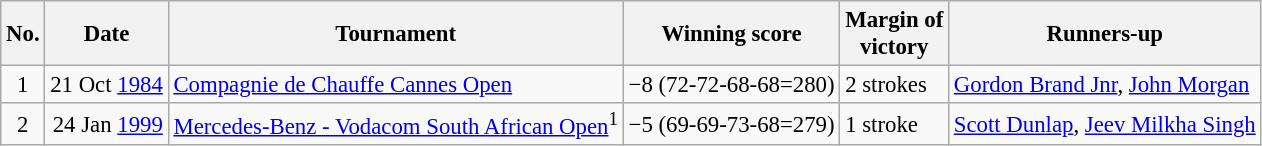<table class="wikitable" style="font-size:95%;">
<tr>
<th>No.</th>
<th>Date</th>
<th>Tournament</th>
<th>Winning score</th>
<th>Margin of<br>victory</th>
<th>Runners-up</th>
</tr>
<tr>
<td align=center>1</td>
<td align=right>21 Oct <a href='#'>1984</a></td>
<td><a href='#'>Compagnie de Chauffe Cannes Open</a></td>
<td>−8 (72-72-68-68=280)</td>
<td>2 strokes</td>
<td> <a href='#'>Gordon Brand Jnr</a>,  <a href='#'>John Morgan</a></td>
</tr>
<tr>
<td align=center>2</td>
<td align=right>24 Jan <a href='#'>1999</a></td>
<td><a href='#'>Mercedes-Benz - Vodacom South African Open</a><sup>1</sup></td>
<td>−5 (69-69-73-68=279)</td>
<td>1 stroke</td>
<td> <a href='#'>Scott Dunlap</a>,  <a href='#'>Jeev Milkha Singh</a></td>
</tr>
</table>
